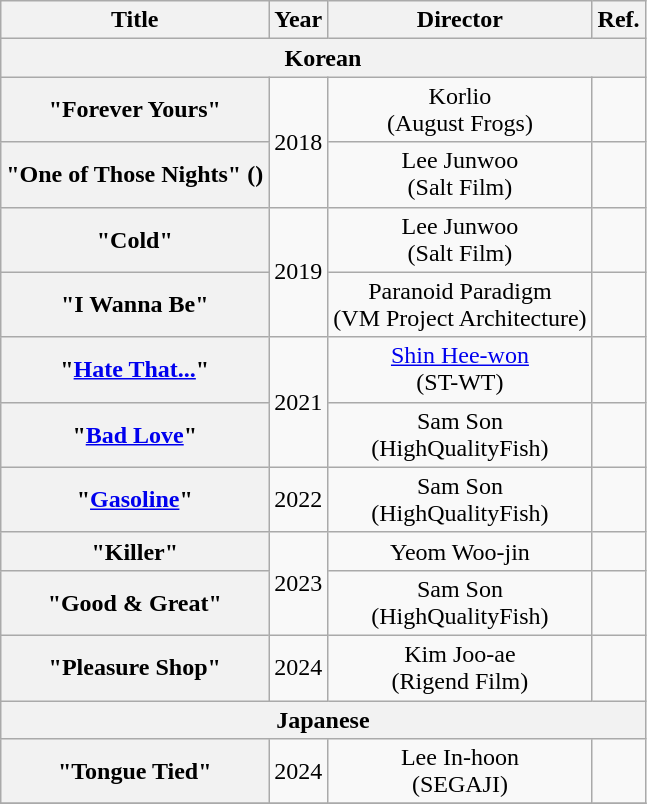<table class="wikitable plainrowheaders" style="text-align:center;">
<tr>
<th scope="col">Title</th>
<th scope="col">Year</th>
<th scope="col">Director</th>
<th scope="col">Ref.</th>
</tr>
<tr>
<th colspan="4">Korean</th>
</tr>
<tr>
<th scope="row">"Forever Yours" <br></th>
<td rowspan="2">2018</td>
<td>Korlio <br>(August Frogs)</td>
<td></td>
</tr>
<tr>
<th scope="row">"One of Those Nights" ()<br></th>
<td>Lee Junwoo <br>(Salt Film)</td>
<td></td>
</tr>
<tr>
<th scope="row">"Cold" <br></th>
<td rowspan="2">2019</td>
<td>Lee Junwoo <br>(Salt Film)</td>
<td></td>
</tr>
<tr>
<th scope="row">"I Wanna Be" <br></th>
<td>Paranoid Paradigm <br>(VM Project Architecture)</td>
<td></td>
</tr>
<tr>
<th scope="row">"<a href='#'>Hate That...</a>"<br></th>
<td rowspan="2">2021</td>
<td><a href='#'>Shin Hee-won</a><br>(ST-WT)</td>
<td></td>
</tr>
<tr>
<th scope="row">"<a href='#'>Bad Love</a>"</th>
<td>Sam Son<br>(HighQualityFish)</td>
<td></td>
</tr>
<tr>
<th scope="row">"<a href='#'>Gasoline</a>"</th>
<td>2022</td>
<td>Sam Son<br>(HighQualityFish)</td>
<td></td>
</tr>
<tr>
<th scope="row">"Killer"</th>
<td rowspan="2">2023</td>
<td>Yeom Woo-jin</td>
<td></td>
</tr>
<tr>
<th scope="row">"Good & Great"</th>
<td>Sam Son<br>(HighQualityFish)</td>
<td></td>
</tr>
<tr>
<th scope="row">"Pleasure Shop"</th>
<td>2024</td>
<td>Kim Joo-ae<br>(Rigend Film)</td>
<td></td>
</tr>
<tr>
<th colspan="4">Japanese</th>
</tr>
<tr>
<th scope="row">"Tongue Tied"</th>
<td>2024</td>
<td>Lee In-hoon<br>(SEGAJI)</td>
<td></td>
</tr>
<tr>
</tr>
</table>
